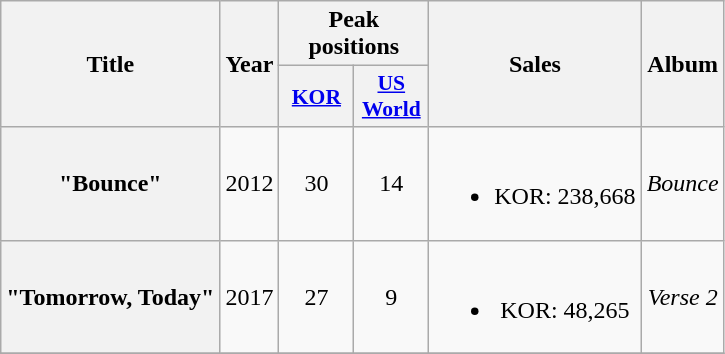<table class="wikitable plainrowheaders" style="text-align:center;">
<tr>
<th scope="col" rowspan=2>Title</th>
<th scope="col" rowspan=2>Year</th>
<th scope="col" colspan="2">Peak positions</th>
<th scope="col" rowspan=2>Sales</th>
<th scope="col" rowspan=2>Album</th>
</tr>
<tr>
<th scope="col" style="width:3em;font-size:90%;"><a href='#'>KOR</a><br></th>
<th scope="col" style="width:3em;font-size:90%;"><a href='#'>US<br>World</a><br></th>
</tr>
<tr>
<th scope="row">"Bounce"</th>
<td>2012</td>
<td>30</td>
<td>14</td>
<td><br><ul><li>KOR: 238,668</li></ul></td>
<td><em>Bounce</em></td>
</tr>
<tr>
<th scope="row">"Tomorrow, Today" </th>
<td>2017</td>
<td>27</td>
<td>9</td>
<td><br><ul><li>KOR: 48,265</li></ul></td>
<td><em>Verse 2</em></td>
</tr>
<tr>
</tr>
</table>
